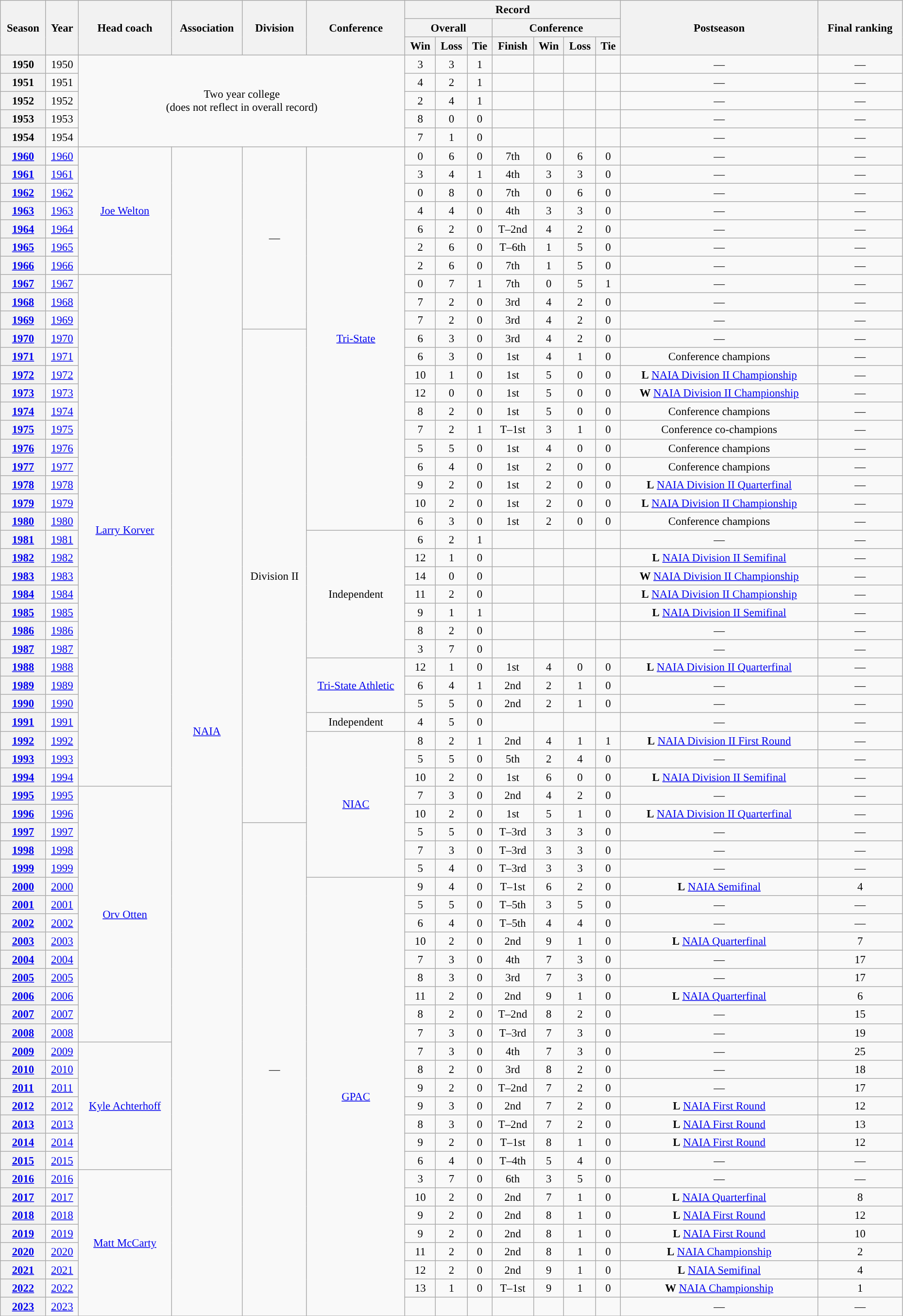<table class="wikitable" style="font-size: 95%; width:98%;text-align:center;">
<tr>
<th rowspan="3">Season</th>
<th rowspan="3">Year</th>
<th rowspan="3">Head coach</th>
<th rowspan="3">Association</th>
<th rowspan="3">Division</th>
<th rowspan="3">Conference</th>
<th colspan="7">Record</th>
<th rowspan="3">Postseason</th>
<th rowspan="3">Final ranking</th>
</tr>
<tr>
<th colspan="3">Overall</th>
<th colspan="4">Conference</th>
</tr>
<tr>
<th>Win</th>
<th>Loss</th>
<th>Tie</th>
<th>Finish</th>
<th>Win</th>
<th>Loss</th>
<th>Tie</th>
</tr>
<tr>
<th>1950</th>
<td>1950</td>
<td colspan="4" rowspan="5">Two year college<br>(does not reflect in overall record)</td>
<td>3</td>
<td>3</td>
<td>1</td>
<td></td>
<td></td>
<td></td>
<td></td>
<td>—</td>
<td>—</td>
</tr>
<tr>
<th>1951</th>
<td>1951</td>
<td>4</td>
<td>2</td>
<td>1</td>
<td></td>
<td></td>
<td></td>
<td></td>
<td>—</td>
<td>—</td>
</tr>
<tr>
<th>1952</th>
<td>1952</td>
<td>2</td>
<td>4</td>
<td>1</td>
<td></td>
<td></td>
<td></td>
<td></td>
<td>—</td>
<td>—</td>
</tr>
<tr>
<th>1953</th>
<td>1953</td>
<td>8</td>
<td>0</td>
<td>0</td>
<td></td>
<td></td>
<td></td>
<td></td>
<td>—</td>
<td>—</td>
</tr>
<tr>
<th>1954</th>
<td>1954</td>
<td>7</td>
<td>1</td>
<td>0</td>
<td></td>
<td></td>
<td></td>
<td></td>
<td>—</td>
<td>—</td>
</tr>
<tr>
<th><a href='#'>1960</a></th>
<td><a href='#'>1960</a></td>
<td rowspan="7"><a href='#'>Joe Welton</a></td>
<td rowspan="64"><a href='#'>NAIA</a></td>
<td rowspan="10">—</td>
<td rowspan="21"><a href='#'>Tri-State</a></td>
<td>0</td>
<td>6</td>
<td>0</td>
<td>7th</td>
<td>0</td>
<td>6</td>
<td>0</td>
<td>—</td>
<td>—</td>
</tr>
<tr>
<th><a href='#'>1961</a></th>
<td><a href='#'>1961</a></td>
<td>3</td>
<td>4</td>
<td>1</td>
<td>4th</td>
<td>3</td>
<td>3</td>
<td>0</td>
<td>—</td>
<td>—</td>
</tr>
<tr>
<th><a href='#'>1962</a></th>
<td><a href='#'>1962</a></td>
<td>0</td>
<td>8</td>
<td>0</td>
<td>7th</td>
<td>0</td>
<td>6</td>
<td>0</td>
<td>—</td>
<td>—</td>
</tr>
<tr>
<th><a href='#'>1963</a></th>
<td><a href='#'>1963</a></td>
<td>4</td>
<td>4</td>
<td>0</td>
<td>4th</td>
<td>3</td>
<td>3</td>
<td>0</td>
<td>—</td>
<td>—</td>
</tr>
<tr>
<th><a href='#'>1964</a></th>
<td><a href='#'>1964</a></td>
<td>6</td>
<td>2</td>
<td>0</td>
<td>T–2nd</td>
<td>4</td>
<td>2</td>
<td>0</td>
<td>—</td>
<td>—</td>
</tr>
<tr>
<th><a href='#'>1965</a></th>
<td><a href='#'>1965</a></td>
<td>2</td>
<td>6</td>
<td>0</td>
<td>T–6th</td>
<td>1</td>
<td>5</td>
<td>0</td>
<td>—</td>
<td>—</td>
</tr>
<tr>
<th><a href='#'>1966</a></th>
<td><a href='#'>1966</a></td>
<td>2</td>
<td>6</td>
<td>0</td>
<td>7th</td>
<td>1</td>
<td>5</td>
<td>0</td>
<td>—</td>
<td>—</td>
</tr>
<tr>
<th><a href='#'>1967</a></th>
<td><a href='#'>1967</a></td>
<td rowspan="28"><a href='#'>Larry Korver</a></td>
<td>0</td>
<td>7</td>
<td>1</td>
<td>7th</td>
<td>0</td>
<td>5</td>
<td>1</td>
<td>—</td>
<td>—</td>
</tr>
<tr>
<th><a href='#'>1968</a></th>
<td><a href='#'>1968</a></td>
<td>7</td>
<td>2</td>
<td>0</td>
<td>3rd</td>
<td>4</td>
<td>2</td>
<td>0</td>
<td>—</td>
<td>—</td>
</tr>
<tr>
<th><a href='#'>1969</a></th>
<td><a href='#'>1969</a></td>
<td>7</td>
<td>2</td>
<td>0</td>
<td>3rd</td>
<td>4</td>
<td>2</td>
<td>0</td>
<td>—</td>
<td>—</td>
</tr>
<tr>
<th><a href='#'>1970</a></th>
<td><a href='#'>1970</a></td>
<td rowspan="27">Division II</td>
<td>6</td>
<td>3</td>
<td>0</td>
<td>3rd</td>
<td>4</td>
<td>2</td>
<td>0</td>
<td>—</td>
<td>—</td>
</tr>
<tr>
<th><a href='#'>1971</a></th>
<td><a href='#'>1971</a></td>
<td>6</td>
<td>3</td>
<td>0</td>
<td>1st</td>
<td>4</td>
<td>1</td>
<td>0</td>
<td>Conference champions</td>
<td>—</td>
</tr>
<tr>
<th><a href='#'>1972</a></th>
<td><a href='#'>1972</a></td>
<td>10</td>
<td>1</td>
<td>0</td>
<td>1st</td>
<td>5</td>
<td>0</td>
<td>0</td>
<td><strong>L</strong> <a href='#'>NAIA Division II Championship</a></td>
<td>—</td>
</tr>
<tr>
<th><a href='#'>1973</a></th>
<td><a href='#'>1973</a></td>
<td>12</td>
<td>0</td>
<td>0</td>
<td>1st</td>
<td>5</td>
<td>0</td>
<td>0</td>
<td><strong>W</strong> <a href='#'>NAIA Division II Championship</a></td>
<td>—</td>
</tr>
<tr>
<th><a href='#'>1974</a></th>
<td><a href='#'>1974</a></td>
<td>8</td>
<td>2</td>
<td>0</td>
<td>1st</td>
<td>5</td>
<td>0</td>
<td>0</td>
<td>Conference champions</td>
<td>—</td>
</tr>
<tr>
<th><a href='#'>1975</a></th>
<td><a href='#'>1975</a></td>
<td>7</td>
<td>2</td>
<td>1</td>
<td>T–1st</td>
<td>3</td>
<td>1</td>
<td>0</td>
<td>Conference co-champions</td>
<td>—</td>
</tr>
<tr>
<th><a href='#'>1976</a></th>
<td><a href='#'>1976</a></td>
<td>5</td>
<td>5</td>
<td>0</td>
<td>1st</td>
<td>4</td>
<td>0</td>
<td>0</td>
<td>Conference champions</td>
<td>—</td>
</tr>
<tr>
<th><a href='#'>1977</a></th>
<td><a href='#'>1977</a></td>
<td>6</td>
<td>4</td>
<td>0</td>
<td>1st</td>
<td>2</td>
<td>0</td>
<td>0</td>
<td>Conference champions</td>
<td>—</td>
</tr>
<tr>
<th><a href='#'>1978</a></th>
<td><a href='#'>1978</a></td>
<td>9</td>
<td>2</td>
<td>0</td>
<td>1st</td>
<td>2</td>
<td>0</td>
<td>0</td>
<td><strong>L</strong> <a href='#'>NAIA Division II Quarterfinal</a></td>
<td>—</td>
</tr>
<tr>
<th><a href='#'>1979</a></th>
<td><a href='#'>1979</a></td>
<td>10</td>
<td>2</td>
<td>0</td>
<td>1st</td>
<td>2</td>
<td>0</td>
<td>0</td>
<td><strong>L</strong> <a href='#'>NAIA Division II Championship</a></td>
<td>—</td>
</tr>
<tr>
<th><a href='#'>1980</a></th>
<td><a href='#'>1980</a></td>
<td>6</td>
<td>3</td>
<td>0</td>
<td>1st</td>
<td>2</td>
<td>0</td>
<td>0</td>
<td>Conference champions</td>
<td>—</td>
</tr>
<tr>
<th><a href='#'>1981</a></th>
<td><a href='#'>1981</a></td>
<td rowspan="7">Independent</td>
<td>6</td>
<td>2</td>
<td>1</td>
<td></td>
<td></td>
<td></td>
<td></td>
<td>—</td>
<td>—</td>
</tr>
<tr>
<th><a href='#'>1982</a></th>
<td><a href='#'>1982</a></td>
<td>12</td>
<td>1</td>
<td>0</td>
<td></td>
<td></td>
<td></td>
<td></td>
<td><strong>L</strong> <a href='#'>NAIA Division II Semifinal</a></td>
<td>—</td>
</tr>
<tr>
<th><a href='#'>1983</a></th>
<td><a href='#'>1983</a></td>
<td>14</td>
<td>0</td>
<td>0</td>
<td></td>
<td></td>
<td></td>
<td></td>
<td><strong>W</strong> <a href='#'>NAIA Division II Championship</a></td>
<td>—</td>
</tr>
<tr>
<th><a href='#'>1984</a></th>
<td><a href='#'>1984</a></td>
<td>11</td>
<td>2</td>
<td>0</td>
<td></td>
<td></td>
<td></td>
<td></td>
<td><strong>L</strong> <a href='#'>NAIA Division II Championship</a></td>
<td>—</td>
</tr>
<tr>
<th><a href='#'>1985</a></th>
<td><a href='#'>1985</a></td>
<td>9</td>
<td>1</td>
<td>1</td>
<td></td>
<td></td>
<td></td>
<td></td>
<td><strong>L</strong> <a href='#'>NAIA Division II Semifinal</a></td>
<td>—</td>
</tr>
<tr>
<th><a href='#'>1986</a></th>
<td><a href='#'>1986</a></td>
<td>8</td>
<td>2</td>
<td>0</td>
<td></td>
<td></td>
<td></td>
<td></td>
<td>—</td>
<td>—</td>
</tr>
<tr>
<th><a href='#'>1987</a></th>
<td><a href='#'>1987</a></td>
<td>3</td>
<td>7</td>
<td>0</td>
<td></td>
<td></td>
<td></td>
<td></td>
<td>—</td>
<td>—</td>
</tr>
<tr>
<th><a href='#'>1988</a></th>
<td><a href='#'>1988</a></td>
<td rowspan="3"><a href='#'>Tri-State Athletic</a></td>
<td>12</td>
<td>1</td>
<td>0</td>
<td>1st</td>
<td>4</td>
<td>0</td>
<td>0</td>
<td><strong>L</strong> <a href='#'>NAIA Division II Quarterfinal</a></td>
<td>—</td>
</tr>
<tr>
<th><a href='#'>1989</a></th>
<td><a href='#'>1989</a></td>
<td>6</td>
<td>4</td>
<td>1</td>
<td>2nd</td>
<td>2</td>
<td>1</td>
<td>0</td>
<td>—</td>
<td>—</td>
</tr>
<tr>
<th><a href='#'>1990</a></th>
<td><a href='#'>1990</a></td>
<td>5</td>
<td>5</td>
<td>0</td>
<td>2nd</td>
<td>2</td>
<td>1</td>
<td>0</td>
<td>—</td>
<td>—</td>
</tr>
<tr>
<th><a href='#'>1991</a></th>
<td><a href='#'>1991</a></td>
<td>Independent</td>
<td>4</td>
<td>5</td>
<td>0</td>
<td></td>
<td></td>
<td></td>
<td></td>
<td>—</td>
<td>—</td>
</tr>
<tr>
<th><a href='#'>1992</a></th>
<td><a href='#'>1992</a></td>
<td rowspan="8"><a href='#'>NIAC</a></td>
<td>8</td>
<td>2</td>
<td>1</td>
<td>2nd</td>
<td>4</td>
<td>1</td>
<td>1</td>
<td><strong>L</strong> <a href='#'>NAIA Division II First Round</a></td>
<td>—</td>
</tr>
<tr>
<th><a href='#'>1993</a></th>
<td><a href='#'>1993</a></td>
<td>5</td>
<td>5</td>
<td>0</td>
<td>5th</td>
<td>2</td>
<td>4</td>
<td>0</td>
<td>—</td>
<td>—</td>
</tr>
<tr>
<th><a href='#'>1994</a></th>
<td><a href='#'>1994</a></td>
<td>10</td>
<td>2</td>
<td>0</td>
<td>1st</td>
<td>6</td>
<td>0</td>
<td>0</td>
<td><strong>L</strong> <a href='#'>NAIA Division II Semifinal</a></td>
<td>—</td>
</tr>
<tr>
<th><a href='#'>1995</a></th>
<td><a href='#'>1995</a></td>
<td rowspan="14"><a href='#'>Orv Otten</a></td>
<td>7</td>
<td>3</td>
<td>0</td>
<td>2nd</td>
<td>4</td>
<td>2</td>
<td>0</td>
<td>—</td>
<td>—</td>
</tr>
<tr>
<th><a href='#'>1996</a></th>
<td><a href='#'>1996</a></td>
<td>10</td>
<td>2</td>
<td>0</td>
<td>1st</td>
<td>5</td>
<td>1</td>
<td>0</td>
<td><strong>L</strong> <a href='#'>NAIA Division II Quarterfinal</a></td>
<td>—</td>
</tr>
<tr>
<th><a href='#'>1997</a></th>
<td><a href='#'>1997</a></td>
<td rowspan="27">—</td>
<td>5</td>
<td>5</td>
<td>0</td>
<td>T–3rd</td>
<td>3</td>
<td>3</td>
<td>0</td>
<td>—</td>
<td>—</td>
</tr>
<tr>
<th><a href='#'>1998</a></th>
<td><a href='#'>1998</a></td>
<td>7</td>
<td>3</td>
<td>0</td>
<td>T–3rd</td>
<td>3</td>
<td>3</td>
<td>0</td>
<td>—</td>
<td>—</td>
</tr>
<tr>
<th><a href='#'>1999</a></th>
<td><a href='#'>1999</a></td>
<td>5</td>
<td>4</td>
<td>0</td>
<td>T–3rd</td>
<td>3</td>
<td>3</td>
<td>0</td>
<td>—</td>
<td>—</td>
</tr>
<tr>
<th><a href='#'>2000</a></th>
<td><a href='#'>2000</a></td>
<td rowspan="24"><a href='#'>GPAC</a></td>
<td>9</td>
<td>4</td>
<td>0</td>
<td>T–1st</td>
<td>6</td>
<td>2</td>
<td>0</td>
<td><strong>L</strong> <a href='#'>NAIA Semifinal</a></td>
<td>4</td>
</tr>
<tr>
<th><a href='#'>2001</a></th>
<td><a href='#'>2001</a></td>
<td>5</td>
<td>5</td>
<td>0</td>
<td>T–5th</td>
<td>3</td>
<td>5</td>
<td>0</td>
<td>—</td>
<td>—</td>
</tr>
<tr>
<th><a href='#'>2002</a></th>
<td><a href='#'>2002</a></td>
<td>6</td>
<td>4</td>
<td>0</td>
<td>T–5th</td>
<td>4</td>
<td>4</td>
<td>0</td>
<td>—</td>
<td>—</td>
</tr>
<tr>
<th><a href='#'>2003</a></th>
<td><a href='#'>2003</a></td>
<td>10</td>
<td>2</td>
<td>0</td>
<td>2nd</td>
<td>9</td>
<td>1</td>
<td>0</td>
<td><strong>L</strong> <a href='#'>NAIA Quarterfinal</a></td>
<td>7</td>
</tr>
<tr>
<th><a href='#'>2004</a></th>
<td><a href='#'>2004</a></td>
<td>7</td>
<td>3</td>
<td>0</td>
<td>4th</td>
<td>7</td>
<td>3</td>
<td>0</td>
<td>—</td>
<td>17</td>
</tr>
<tr>
<th><a href='#'>2005</a></th>
<td><a href='#'>2005</a></td>
<td>8</td>
<td>3</td>
<td>0</td>
<td>3rd</td>
<td>7</td>
<td>3</td>
<td>0</td>
<td>—</td>
<td>17</td>
</tr>
<tr>
<th><a href='#'>2006</a></th>
<td><a href='#'>2006</a></td>
<td>11</td>
<td>2</td>
<td>0</td>
<td>2nd</td>
<td>9</td>
<td>1</td>
<td>0</td>
<td><strong>L</strong> <a href='#'>NAIA Quarterfinal</a></td>
<td>6</td>
</tr>
<tr>
<th><a href='#'>2007</a></th>
<td><a href='#'>2007</a></td>
<td>8</td>
<td>2</td>
<td>0</td>
<td>T–2nd</td>
<td>8</td>
<td>2</td>
<td>0</td>
<td>—</td>
<td>15</td>
</tr>
<tr>
<th><a href='#'>2008</a></th>
<td><a href='#'>2008</a></td>
<td>7</td>
<td>3</td>
<td>0</td>
<td>T–3rd</td>
<td>7</td>
<td>3</td>
<td>0</td>
<td>—</td>
<td>19</td>
</tr>
<tr>
<th><a href='#'>2009</a></th>
<td><a href='#'>2009</a></td>
<td rowspan="7"><a href='#'>Kyle Achterhoff</a></td>
<td>7</td>
<td>3</td>
<td>0</td>
<td>4th</td>
<td>7</td>
<td>3</td>
<td>0</td>
<td>—</td>
<td>25</td>
</tr>
<tr>
<th><a href='#'>2010</a></th>
<td><a href='#'>2010</a></td>
<td>8</td>
<td>2</td>
<td>0</td>
<td>3rd</td>
<td>8</td>
<td>2</td>
<td>0</td>
<td>—</td>
<td>18</td>
</tr>
<tr>
<th><a href='#'>2011</a></th>
<td><a href='#'>2011</a></td>
<td>9</td>
<td>2</td>
<td>0</td>
<td>T–2nd</td>
<td>7</td>
<td>2</td>
<td>0</td>
<td>—</td>
<td>17</td>
</tr>
<tr>
<th><a href='#'>2012</a></th>
<td><a href='#'>2012</a></td>
<td>9</td>
<td>3</td>
<td>0</td>
<td>2nd</td>
<td>7</td>
<td>2</td>
<td>0</td>
<td><strong>L</strong> <a href='#'>NAIA First Round</a></td>
<td>12</td>
</tr>
<tr>
<th><a href='#'>2013</a></th>
<td><a href='#'>2013</a></td>
<td>8</td>
<td>3</td>
<td>0</td>
<td>T–2nd</td>
<td>7</td>
<td>2</td>
<td>0</td>
<td><strong>L</strong> <a href='#'>NAIA First Round</a></td>
<td>13</td>
</tr>
<tr>
<th><a href='#'>2014</a></th>
<td><a href='#'>2014</a></td>
<td>9</td>
<td>2</td>
<td>0</td>
<td>T–1st</td>
<td>8</td>
<td>1</td>
<td>0</td>
<td><strong>L</strong> <a href='#'>NAIA First Round</a></td>
<td>12</td>
</tr>
<tr>
<th><a href='#'>2015</a></th>
<td><a href='#'>2015</a></td>
<td>6</td>
<td>4</td>
<td>0</td>
<td>T–4th</td>
<td>5</td>
<td>4</td>
<td>0</td>
<td>—</td>
<td>—</td>
</tr>
<tr>
<th><a href='#'>2016</a></th>
<td><a href='#'>2016</a></td>
<td rowspan="8"><a href='#'>Matt McCarty</a></td>
<td>3</td>
<td>7</td>
<td>0</td>
<td>6th</td>
<td>3</td>
<td>5</td>
<td>0</td>
<td>—</td>
<td>—</td>
</tr>
<tr>
<th><a href='#'>2017</a></th>
<td><a href='#'>2017</a></td>
<td>10</td>
<td>2</td>
<td>0</td>
<td>2nd</td>
<td>7</td>
<td>1</td>
<td>0</td>
<td><strong>L</strong> <a href='#'>NAIA Quarterfinal</a></td>
<td>8</td>
</tr>
<tr>
<th><a href='#'>2018</a></th>
<td><a href='#'>2018</a></td>
<td>9</td>
<td>2</td>
<td>0</td>
<td>2nd</td>
<td>8</td>
<td>1</td>
<td>0</td>
<td><strong>L</strong> <a href='#'>NAIA First Round</a></td>
<td>12</td>
</tr>
<tr>
<th><a href='#'>2019</a></th>
<td><a href='#'>2019</a></td>
<td>9</td>
<td>2</td>
<td>0</td>
<td>2nd</td>
<td>8</td>
<td>1</td>
<td>0</td>
<td><strong>L</strong> <a href='#'>NAIA First Round</a></td>
<td>10</td>
</tr>
<tr>
<th><a href='#'>2020</a></th>
<td><a href='#'>2020</a></td>
<td>11</td>
<td>2</td>
<td>0</td>
<td>2nd</td>
<td>8</td>
<td>1</td>
<td>0</td>
<td><strong>L</strong> <a href='#'>NAIA Championship</a></td>
<td>2</td>
</tr>
<tr>
<th><a href='#'>2021</a></th>
<td><a href='#'>2021</a></td>
<td>12</td>
<td>2</td>
<td>0</td>
<td>2nd</td>
<td>9</td>
<td>1</td>
<td>0</td>
<td><strong>L</strong> <a href='#'>NAIA Semifinal</a></td>
<td>4</td>
</tr>
<tr>
<th><a href='#'>2022</a></th>
<td><a href='#'>2022</a></td>
<td>13</td>
<td>1</td>
<td>0</td>
<td>T–1st</td>
<td>9</td>
<td>1</td>
<td>0</td>
<td><strong>W</strong> <a href='#'>NAIA Championship</a></td>
<td>1</td>
</tr>
<tr>
<th><a href='#'>2023</a></th>
<td><a href='#'>2023</a></td>
<td></td>
<td></td>
<td></td>
<td></td>
<td></td>
<td></td>
<td></td>
<td>—</td>
<td>—</td>
</tr>
<tr>
</tr>
</table>
